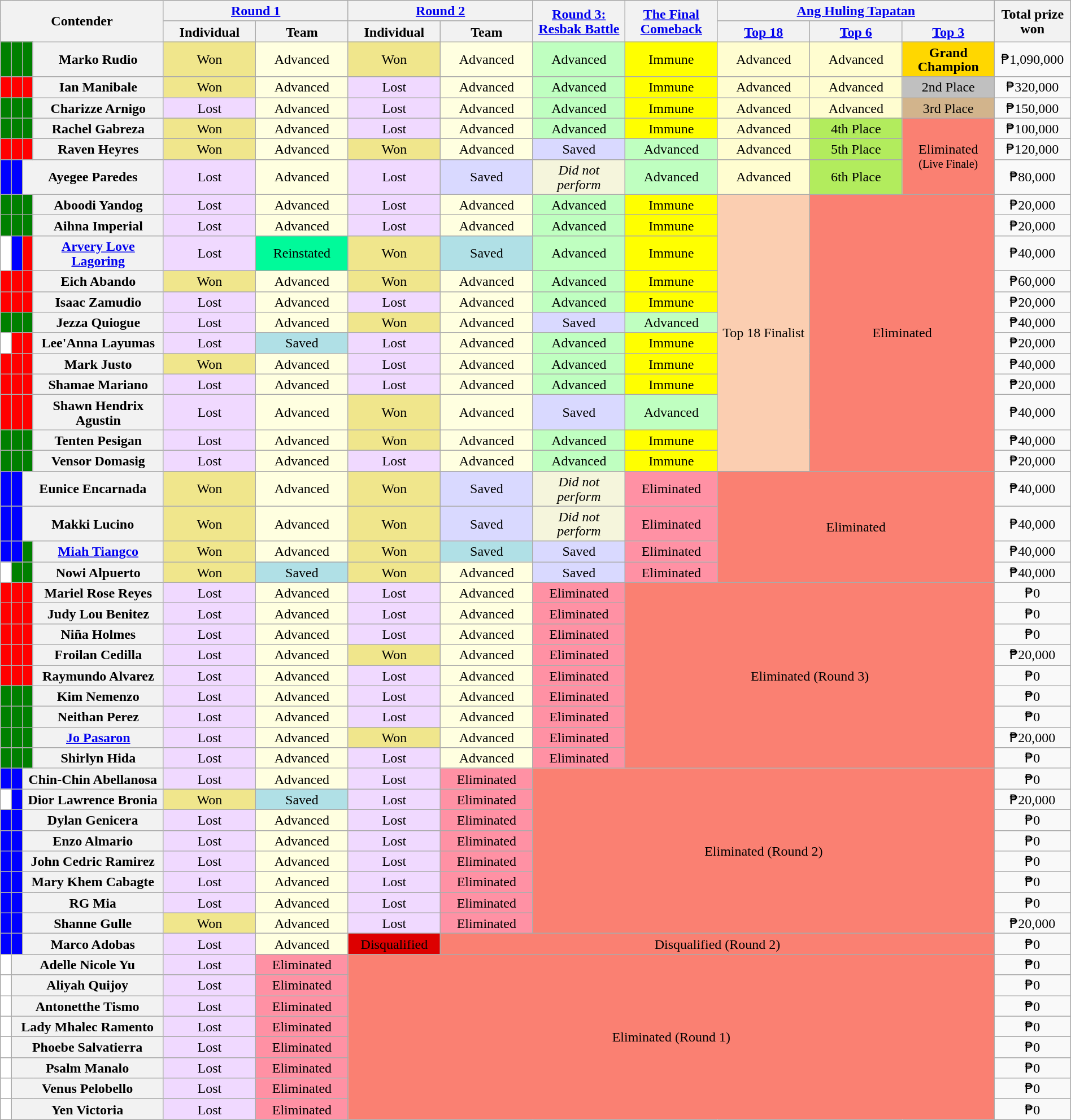<table class="wikitable" style="table-layout:auto; line-height:17px; width:100%;text-align:center;">
<tr>
<th colspan="4" rowspan="2">Contender</th>
<th colspan="2"><a href='#'>Round 1</a></th>
<th colspan="2"><a href='#'>Round 2</a></th>
<th rowspan="2" width="8.5%"><a href='#'>Round 3: Resbak Battle</a></th>
<th rowspan="2" width="8.5%"><a href='#'>The Final Comeback</a></th>
<th colspan="3" width="17%"><a href='#'>Ang Huling Tapatan</a></th>
<th rowspan="2" width="7%">Total prize won</th>
</tr>
<tr>
<th width="8.5%">Individual</th>
<th width="8.5%">Team</th>
<th width="8.5%">Individual</th>
<th width="8.5%">Team</th>
<th width="8.5%"><a href='#'>Top 18</a></th>
<th width="8.5%"><a href='#'>Top 6</a></th>
<th width="8.5%"><a href='#'>Top 3</a></th>
</tr>
<tr>
<td style="background:green;"></td>
<td style="background:green;"></td>
<td style="background:green;"></td>
<th>Marko Rudio</th>
<td style="background:khaki;">Won</td>
<td style="background:#FFFFE0;">Advanced</td>
<td style="background:khaki;">Won</td>
<td style="background:#FFFFE0;">Advanced</td>
<td style="background:#bfffc0;">Advanced</td>
<td style="background:yellow;">Immune</td>
<td style="background:#FFFDD0;">Advanced</td>
<td style="background:#FFFDD0;">Advanced</td>
<td style="background:gold;"><strong>Grand Champion</strong></td>
<td>₱1,090,000</td>
</tr>
<tr>
<td style="background:red;"></td>
<td style="background:red;"></td>
<td style="background:red;"></td>
<th>Ian Manibale</th>
<td style="background:khaki;">Won</td>
<td style="background:#FFFFE0;">Advanced</td>
<td style="background:#F0D9FF;">Lost</td>
<td style="background:#FFFFE0;">Advanced</td>
<td style="background:#bfffc0;">Advanced</td>
<td style="background:yellow;">Immune</td>
<td style="background:#FFFDD0;">Advanced</td>
<td style="background:#FFFDD0;">Advanced</td>
<td style="background:silver;">2nd Place</td>
<td>₱320,000</td>
</tr>
<tr>
<td style="background:green;"></td>
<td style="background:green;"></td>
<td style="background:green;"></td>
<th>Charizze Arnigo</th>
<td style="background:#F0D9FF;">Lost</td>
<td style="background:#FFFFE0;">Advanced</td>
<td style="background:#F0D9FF;">Lost</td>
<td style="background:#FFFFE0;">Advanced</td>
<td style="background:#bfffc0;">Advanced</td>
<td style="background:yellow;">Immune</td>
<td style="background:#FFFDD0;">Advanced</td>
<td style="background:#FFFDD0;">Advanced</td>
<td style="background:tan;">3rd Place</td>
<td>₱150,000</td>
</tr>
<tr>
<td style="background:green;"></td>
<td style="background:green;"></td>
<td style="background:green;"></td>
<th>Rachel Gabreza</th>
<td style="background:khaki;">Won</td>
<td style="background:#FFFFE0;">Advanced</td>
<td style="background:#F0D9FF;">Lost</td>
<td style="background:#FFFFE0;">Advanced</td>
<td style="background:#bfffc0;">Advanced</td>
<td style="background:yellow;">Immune</td>
<td style="background:#FFFDD0;">Advanced</td>
<td style="background:#B2EC5D;">4th Place</td>
<td rowspan="3" style="background: salmon;">Eliminated <small>(Live Finale)</small></td>
<td>₱100,000</td>
</tr>
<tr>
<td style="background:red;"></td>
<td style="background:red;"></td>
<td style="background:red;"></td>
<th>Raven Heyres</th>
<td style="background:khaki;">Won</td>
<td style="background:#FFFFE0;">Advanced</td>
<td style="background:khaki;">Won</td>
<td style="background:#FFFFE0;">Advanced</td>
<td style="background:#d9d9ff;">Saved</td>
<td style="background:#bfffc0;">Advanced</td>
<td style="background:#FFFDD0;">Advanced</td>
<td style="background:#B2EC5D;">5th Place</td>
<td>₱120,000</td>
</tr>
<tr>
<td style="background:blue;"></td>
<td style="background:blue;"></td>
<th colspan="2">Ayegee Paredes</th>
<td style="background:#F0D9FF;">Lost</td>
<td style="background:#FFFFE0;">Advanced</td>
<td style="background:#F0D9FF;">Lost</td>
<td style="background:#d9d9ff;">Saved</td>
<td style="background:#F5F5DC;"><em>Did not perform</em></td>
<td style="background:#bfffc0;">Advanced</td>
<td style="background:#FFFDD0;">Advanced</td>
<td style="background:#B2EC5D;">6th Place</td>
<td>₱80,000</td>
</tr>
<tr>
<td style="background:green;"></td>
<td style="background:green;"></td>
<td style="background:green;"></td>
<th>Aboodi Yandog</th>
<td style="background:#F0D9FF;">Lost</td>
<td style="background:#FFFFE0;">Advanced</td>
<td style="background:#F0D9FF;">Lost</td>
<td style="background:#FFFFE0;">Advanced</td>
<td style="background:#bfffc0;">Advanced</td>
<td style="background:yellow;">Immune</td>
<td rowspan="12" style="background:#FBCEB1;">Top 18 Finalist</td>
<td colspan="2" rowspan="12" style="background:salmon;">Eliminated <br></td>
<td>₱20,000</td>
</tr>
<tr>
<td style="background:green;"></td>
<td style="background:green;"></td>
<td style="background:green;"></td>
<th>Aihna Imperial</th>
<td style="background:#F0D9FF;">Lost</td>
<td style="background:#FFFFE0;">Advanced</td>
<td style="background:#F0D9FF;">Lost</td>
<td style="background:#FFFFE0;">Advanced</td>
<td style="background:#bfffc0;">Advanced</td>
<td style="background:yellow;">Immune</td>
<td>₱20,000</td>
</tr>
<tr>
<td style="background:white;width:1%;"></td>
<td style="background:blue;width:1%;"></td>
<td style="background:red;width:1%;"></td>
<th style="width:12%;"><a href='#'>Arvery Love Lagoring</a></th>
<td style="background:#F0D9FF;">Lost</td>
<td style="background:#00fa9a;">Reinstated<br></td>
<td style="background:khaki;">Won</td>
<td style="background:#b0e0e6;">Saved</td>
<td style="background:#bfffc0;">Advanced</td>
<td style="background:yellow;">Immune</td>
<td>₱40,000</td>
</tr>
<tr>
<td style="background:red;"></td>
<td style="background:red;"></td>
<td style="background:red;"></td>
<th>Eich Abando</th>
<td style="background:khaki;">Won</td>
<td style="background:#FFFFE0;">Advanced</td>
<td style="background:khaki;">Won</td>
<td style="background:#FFFFE0;">Advanced</td>
<td style="background:#bfffc0;">Advanced</td>
<td style="background:yellow;">Immune</td>
<td>₱60,000</td>
</tr>
<tr>
<td style="background:red;"></td>
<td style="background:red;"></td>
<td style="background:red;width:1%;"></td>
<th>Isaac Zamudio</th>
<td style="background:#F0D9FF;">Lost</td>
<td style="background:#FFFFE0;">Advanced</td>
<td style="background:#F0D9FF;">Lost</td>
<td style="background:#FFFFE0;">Advanced</td>
<td style="background:#bfffc0;">Advanced</td>
<td style="background:yellow;">Immune</td>
<td>₱20,000</td>
</tr>
<tr>
<td style="background:green;"></td>
<td style="background:green;"></td>
<td style="background:green;"></td>
<th>Jezza Quiogue</th>
<td style="background:#F0D9FF;">Lost</td>
<td style="background:#FFFFE0;">Advanced</td>
<td style="background:khaki;">Won</td>
<td style="background:#FFFFE0;">Advanced</td>
<td style="background:#d9d9ff;">Saved</td>
<td style="background:#bfffc0;">Advanced</td>
<td>₱40,000</td>
</tr>
<tr>
<td style="background:white;"></td>
<td style="background:red;"></td>
<td style="background:red;"></td>
<th>Lee'Anna Layumas</th>
<td style="background:#F0D9FF;">Lost</td>
<td style="background:#b0e0e6;">Saved</td>
<td style="background:#F0D9FF;">Lost</td>
<td style="background:#FFFFE0;">Advanced</td>
<td style="background:#bfffc0;">Advanced</td>
<td style="background:yellow;">Immune</td>
<td>₱20,000</td>
</tr>
<tr>
<td style="background:red;"></td>
<td style="background:red;"></td>
<td style="background:red;width:1%;"></td>
<th>Mark Justo</th>
<td style="background:khaki;">Won</td>
<td style="background:#FFFFE0;">Advanced</td>
<td style="background:#F0D9FF;">Lost</td>
<td style="background:#FFFFE0;">Advanced</td>
<td style="background:#bfffc0;">Advanced</td>
<td style="background:yellow;">Immune</td>
<td>₱40,000</td>
</tr>
<tr>
<td style="background:red;"></td>
<td style="background:red;"></td>
<td style="background:red;"></td>
<th>Shamae Mariano</th>
<td style="background:#F0D9FF;">Lost</td>
<td style="background:#FFFFE0;">Advanced</td>
<td style="background:#F0D9FF;">Lost</td>
<td style="background:#FFFFE0;">Advanced</td>
<td style="background:#bfffc0;">Advanced</td>
<td style="background:yellow;">Immune</td>
<td>₱20,000</td>
</tr>
<tr>
<td style="background:red;"></td>
<td style="background:red;"></td>
<td style="background:red;"></td>
<th>Shawn Hendrix Agustin</th>
<td style="background:#F0D9FF;">Lost</td>
<td style="background:#FFFFE0;">Advanced</td>
<td style="background:khaki;">Won</td>
<td style="background:#FFFFE0;">Advanced</td>
<td style="background:#d9d9ff;">Saved</td>
<td style="background:#bfffc0;">Advanced</td>
<td>₱40,000</td>
</tr>
<tr>
<td style="background:green;"></td>
<td style="background:green;"></td>
<td style="background:green;"></td>
<th>Tenten Pesigan</th>
<td style="background:#F0D9FF;">Lost</td>
<td style="background:#FFFFE0;">Advanced</td>
<td style="background:khaki;">Won</td>
<td style="background:#FFFFE0;">Advanced</td>
<td style="background:#bfffc0;">Advanced</td>
<td style="background:yellow;">Immune</td>
<td>₱40,000</td>
</tr>
<tr>
<td style="background:green;"></td>
<td style="background:green;"></td>
<td style="background:green;"></td>
<th>Vensor Domasig</th>
<td style="background:#F0D9FF;">Lost</td>
<td style="background:#FFFFE0;">Advanced</td>
<td style="background:#F0D9FF;">Lost</td>
<td style="background:#FFFFE0;">Advanced</td>
<td style="background:#bfffc0;">Advanced</td>
<td style="background:yellow;">Immune</td>
<td>₱20,000</td>
</tr>
<tr>
<td style="background:blue;"></td>
<td style="background:blue;"></td>
<th colspan="2">Eunice Encarnada</th>
<td style="background:khaki;">Won</td>
<td style="background:#FFFFE0;">Advanced</td>
<td style="background:khaki;">Won</td>
<td style="background:#d9d9ff;">Saved</td>
<td style="background:#F5F5DC;"><em>Did not perform</em></td>
<td style="background:#ff91a4;">Eliminated</td>
<td colspan="3" rowspan="4" style="background:salmon;">Eliminated <br></td>
<td>₱40,000</td>
</tr>
<tr>
<td style="background:blue;"></td>
<td style="background:blue;"></td>
<th colspan="2">Makki Lucino</th>
<td style="background:khaki;">Won</td>
<td style="background:#FFFFE0;">Advanced</td>
<td style="background:khaki;">Won</td>
<td style="background:#d9d9ff;">Saved</td>
<td style="background:#F5F5DC;"><em>Did not perform</em></td>
<td style="background:#ff91a4;">Eliminated</td>
<td>₱40,000</td>
</tr>
<tr>
<td style="background:blue;"></td>
<td style="background:blue;"></td>
<td style="background:green;"></td>
<th><a href='#'>Miah Tiangco</a></th>
<td style="background:khaki;">Won</td>
<td style="background:#FFFFE0;">Advanced</td>
<td style="background:khaki;">Won</td>
<td style="background:#b0e0e6;">Saved</td>
<td style="background:#d9d9ff;">Saved</td>
<td style="background:#ff91a4;">Eliminated</td>
<td>₱40,000</td>
</tr>
<tr>
<td style="background:white;"></td>
<td style="background:green;"></td>
<td style="background:green;"></td>
<th>Nowi Alpuerto</th>
<td style="background:khaki;">Won</td>
<td style="background:#b0e0e6;">Saved</td>
<td style="background:khaki;">Won</td>
<td style="background:#FFFFE0;">Advanced</td>
<td style="background:#d9d9ff;">Saved</td>
<td style="background:#ff91a4;">Eliminated</td>
<td>₱40,000</td>
</tr>
<tr>
<td style="background:red;"></td>
<td style="background:red;"></td>
<td style="background:red;"></td>
<th>Mariel Rose Reyes</th>
<td style="background:#F0D9FF;">Lost</td>
<td style="background:#FFFFE0;">Advanced</td>
<td style="background:#F0D9FF;">Lost</td>
<td style="background:#FFFFE0;">Advanced</td>
<td style="background:#ff91a4;">Eliminated</td>
<td colspan="4" rowspan="9" style="background:salmon;">Eliminated (Round 3)</td>
<td>₱0</td>
</tr>
<tr>
<td style="background:red;"></td>
<td style="background:red;"></td>
<td style="background:red;"></td>
<th>Judy Lou Benitez</th>
<td style="background:#F0D9FF;">Lost</td>
<td style="background:#FFFFE0;">Advanced</td>
<td style="background:#F0D9FF;">Lost</td>
<td style="background:#FFFFE0;">Advanced</td>
<td style="background:#ff91a4;">Eliminated</td>
<td>₱0</td>
</tr>
<tr>
<td style="background:red;"></td>
<td style="background:red;"></td>
<td style="background:red;"></td>
<th>Niña Holmes</th>
<td style="background:#F0D9FF;">Lost</td>
<td style="background:#FFFFE0;">Advanced</td>
<td style="background:#F0D9FF;">Lost</td>
<td style="background:#FFFFE0;">Advanced</td>
<td style="background:#ff91a4;">Eliminated</td>
<td>₱0</td>
</tr>
<tr>
<td style="background:red;"></td>
<td style="background:red;"></td>
<td style="background:red;"></td>
<th>Froilan Cedilla</th>
<td style="background:#F0D9FF;">Lost</td>
<td style="background:#FFFFE0;">Advanced</td>
<td style="background:khaki;">Won</td>
<td style="background:#FFFFE0;">Advanced</td>
<td style="background:#ff91a4;">Eliminated</td>
<td>₱20,000</td>
</tr>
<tr>
<td style="background:red;"></td>
<td style="background:red;"></td>
<td style="background:red;"></td>
<th>Raymundo Alvarez</th>
<td style="background:#F0D9FF;">Lost</td>
<td style="background:#FFFFE0;">Advanced</td>
<td style="background:#F0D9FF;">Lost</td>
<td style="background:#FFFFE0;">Advanced</td>
<td style="background:#ff91a4;">Eliminated</td>
<td>₱0</td>
</tr>
<tr>
<td style="background:green;"></td>
<td style="background:green;"></td>
<td style="background:green;"></td>
<th>Kim Nemenzo</th>
<td style="background:#F0D9FF;">Lost</td>
<td style="background:#FFFFE0;">Advanced</td>
<td style="background:#F0D9FF;">Lost</td>
<td style="background:#FFFFE0;">Advanced</td>
<td style="background:#ff91a4;">Eliminated</td>
<td>₱0</td>
</tr>
<tr>
<td style="background:green;"></td>
<td style="background:green;"></td>
<td style="background:green;"></td>
<th>Neithan Perez</th>
<td style="background:#F0D9FF;">Lost</td>
<td style="background:#FFFFE0;">Advanced</td>
<td style="background:#F0D9FF;">Lost</td>
<td style="background:#FFFFE0;">Advanced</td>
<td style="background:#ff91a4;">Eliminated</td>
<td>₱0</td>
</tr>
<tr>
<td style="background:green;"></td>
<td style="background:green;"></td>
<td style="background:green;"></td>
<th><a href='#'>Jo Pasaron</a></th>
<td style="background:#F0D9FF;">Lost</td>
<td style="background:#FFFFE0;">Advanced</td>
<td style="background:khaki;">Won</td>
<td style="background:#FFFFE0;">Advanced</td>
<td style="background:#ff91a4;">Eliminated</td>
<td>₱20,000</td>
</tr>
<tr>
<td style="background:green;"></td>
<td style="background:green;"></td>
<td style="background:green;"></td>
<th>Shirlyn Hida</th>
<td style="background:#F0D9FF;">Lost</td>
<td style="background:#FFFFE0;">Advanced</td>
<td style="background:#F0D9FF;">Lost</td>
<td style="background:#FFFFE0;">Advanced</td>
<td style="background:#ff91a4;">Eliminated</td>
<td>₱0</td>
</tr>
<tr>
<td style="background:blue;"></td>
<td style="background:blue;"></td>
<th colspan="2">Chin-Chin Abellanosa</th>
<td style="background:#F0D9FF;">Lost</td>
<td style="background:#FFFFE0;">Advanced</td>
<td style="background:#F0D9FF;">Lost</td>
<td style="background:#ff91a4;">Eliminated</td>
<td colspan="5" rowspan="8" style="background:salmon;">Eliminated (Round 2)</td>
<td>₱0</td>
</tr>
<tr>
<td style="background:white;"></td>
<td style="background:blue;"></td>
<th colspan="2">Dior Lawrence Bronia</th>
<td style="background:khaki;">Won</td>
<td style="background:#b0e0e6;">Saved</td>
<td style="background:#F0D9FF;">Lost</td>
<td style="background:#ff91a4;">Eliminated</td>
<td>₱20,000</td>
</tr>
<tr>
<td style="background:blue;"></td>
<td style="background:blue;"></td>
<th colspan="2">Dylan Genicera</th>
<td style="background:#F0D9FF;">Lost</td>
<td style="background:#FFFFE0;">Advanced</td>
<td style="background:#F0D9FF;">Lost</td>
<td style="background:#ff91a4;">Eliminated</td>
<td>₱0</td>
</tr>
<tr>
<td style="background:blue;"></td>
<td style="background:blue;"></td>
<th colspan="2">Enzo Almario</th>
<td style="background:#F0D9FF;">Lost</td>
<td style="background:#FFFFE0;">Advanced</td>
<td style="background:#F0D9FF;">Lost</td>
<td style="background:#ff91a4;">Eliminated</td>
<td>₱0</td>
</tr>
<tr>
<td style="background:blue;"></td>
<td style="background:blue;"></td>
<th colspan="2">John Cedric Ramirez</th>
<td style="background:#F0D9FF;">Lost</td>
<td style="background:#FFFFE0;">Advanced</td>
<td style="background:#F0D9FF;">Lost</td>
<td style="background:#ff91a4;">Eliminated</td>
<td>₱0</td>
</tr>
<tr>
<td style="background:blue;"></td>
<td style="background:blue;"></td>
<th colspan="2">Mary Khem Cabagte</th>
<td style="background:#F0D9FF;">Lost</td>
<td style="background:#FFFFE0;">Advanced</td>
<td style="background:#F0D9FF;">Lost</td>
<td style="background:#ff91a4;">Eliminated</td>
<td>₱0</td>
</tr>
<tr>
<td style="background:blue;"></td>
<td style="background:blue;"></td>
<th colspan="2">RG Mia</th>
<td style="background:#F0D9FF;">Lost</td>
<td style="background:#FFFFE0;">Advanced</td>
<td style="background:#F0D9FF;">Lost</td>
<td style="background:#ff91a4;">Eliminated</td>
<td>₱0</td>
</tr>
<tr>
<td style="background:blue;"></td>
<td style="background:blue;"></td>
<th colspan="2">Shanne Gulle</th>
<td style="background:khaki;">Won</td>
<td style="background:#FFFFE0;">Advanced</td>
<td style="background:#F0D9FF;">Lost</td>
<td style="background:#ff91a4;">Eliminated</td>
<td>₱20,000</td>
</tr>
<tr>
<td style="background:blue;"></td>
<td style="background:blue;"></td>
<th colspan="2">Marco Adobas</th>
<td style="background:#F0D9FF;">Lost</td>
<td style="background:#FFFFE0;">Advanced</td>
<td style="background:#dd0000;">Disqualified<br></td>
<td colspan="6" style="background:salmon;">Disqualified (Round 2)</td>
<td>₱0</td>
</tr>
<tr>
<td style="background:white;"></td>
<th colspan="3">Adelle Nicole Yu</th>
<td style="background:#F0D9FF;">Lost</td>
<td style="background:#ff91a4;">Eliminated</td>
<td colspan="7" rowspan="8" style="background:salmon;">Eliminated (Round 1)</td>
<td>₱0</td>
</tr>
<tr>
<td style="background:white;"></td>
<th colspan="3">Aliyah Quijoy</th>
<td style="background:#F0D9FF;">Lost</td>
<td style="background:#ff91a4;">Eliminated</td>
<td>₱0</td>
</tr>
<tr>
<td style="background:white;"></td>
<th colspan="3">Antonetthe Tismo</th>
<td style="background:#F0D9FF;">Lost</td>
<td style="background:#ff91a4;">Eliminated</td>
<td>₱0</td>
</tr>
<tr>
<td style="background:white;"></td>
<th colspan="3">Lady Mhalec Ramento</th>
<td style="background:#F0D9FF;">Lost</td>
<td style="background:#ff91a4;">Eliminated</td>
<td>₱0</td>
</tr>
<tr>
<td style="background:white;"></td>
<th colspan="3">Phoebe Salvatierra</th>
<td style="background:#F0D9FF;">Lost</td>
<td style="background:#ff91a4;">Eliminated</td>
<td>₱0</td>
</tr>
<tr>
<td style="background:white;"></td>
<th colspan="3">Psalm Manalo</th>
<td style="background:#F0D9FF;">Lost</td>
<td style="background:#ff91a4;">Eliminated</td>
<td>₱0</td>
</tr>
<tr>
<td style="background:white;"></td>
<th colspan="3">Venus Pelobello</th>
<td style="background:#F0D9FF;">Lost</td>
<td style="background:#ff91a4;">Eliminated</td>
<td>₱0</td>
</tr>
<tr>
<td style="background:white;"></td>
<th colspan="3">Yen Victoria</th>
<td style="background:#F0D9FF;">Lost</td>
<td style="background:#ff91a4;">Eliminated</td>
<td>₱0</td>
</tr>
</table>
